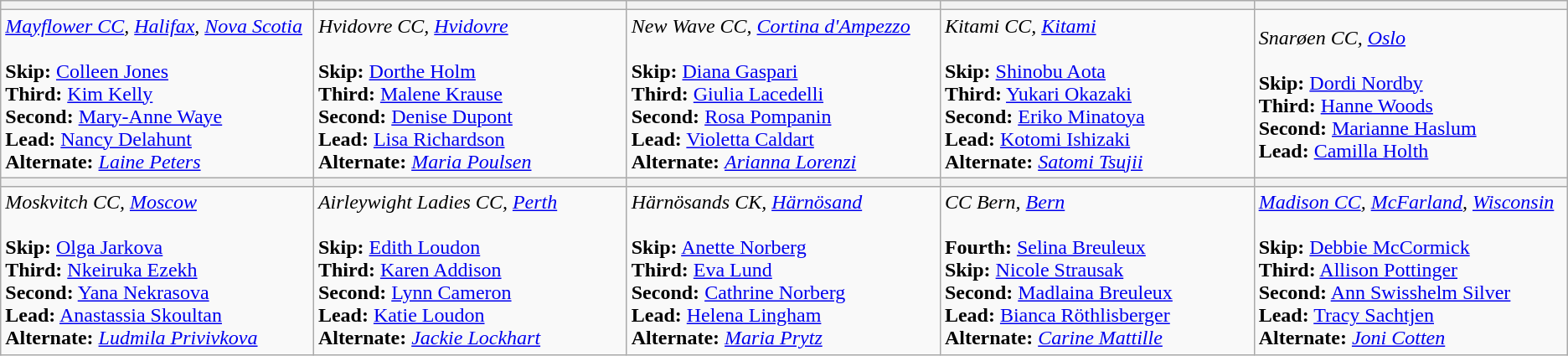<table class="wikitable">
<tr>
<th bgcolor="#efefef" width="250"></th>
<th bgcolor="#efefef" width="250"></th>
<th bgcolor="#efefef" width="250"></th>
<th bgcolor="#efefef" width="250"></th>
<th bgcolor="#efefef" width="250"></th>
</tr>
<tr>
<td><em><a href='#'>Mayflower CC</a>, <a href='#'>Halifax</a>, <a href='#'>Nova Scotia</a></em> <br><br><strong>Skip:</strong> <a href='#'>Colleen Jones</a> <br>
<strong>Third:</strong> <a href='#'>Kim Kelly</a> <br>
<strong>Second:</strong> <a href='#'>Mary-Anne Waye</a><br>
<strong>Lead:</strong> <a href='#'>Nancy Delahunt</a> <br>
<strong>Alternate:</strong> <em><a href='#'>Laine Peters</a></em></td>
<td><em>Hvidovre CC, <a href='#'>Hvidovre</a></em><br><br><strong>Skip:</strong> <a href='#'>Dorthe Holm</a> <br>
<strong>Third:</strong> <a href='#'>Malene Krause</a> <br>
<strong>Second:</strong> <a href='#'>Denise Dupont</a> <br>
<strong>Lead:</strong> <a href='#'>Lisa Richardson</a> <br>
<strong>Alternate:</strong> <em><a href='#'>Maria Poulsen</a></em></td>
<td><em>New Wave CC, <a href='#'>Cortina d'Ampezzo</a></em> <br><br><strong>Skip:</strong> <a href='#'>Diana Gaspari</a> <br>
<strong>Third:</strong> <a href='#'>Giulia Lacedelli</a> <br>
<strong>Second:</strong> <a href='#'>Rosa Pompanin</a> <br>
<strong>Lead:</strong> <a href='#'>Violetta Caldart</a> <br>
<strong>Alternate:</strong> <em><a href='#'>Arianna Lorenzi</a></em></td>
<td><em>Kitami CC, <a href='#'>Kitami</a></em> <br><br><strong>Skip:</strong> <a href='#'>Shinobu Aota</a> <br>
<strong>Third:</strong> <a href='#'>Yukari Okazaki</a> <br>
<strong>Second:</strong> <a href='#'>Eriko Minatoya</a> <br>
<strong>Lead:</strong> <a href='#'>Kotomi Ishizaki</a> <br>
<strong>Alternate:</strong> <em><a href='#'>Satomi Tsujii</a></em></td>
<td><em>Snarøen CC, <a href='#'>Oslo</a></em> <br><br><strong>Skip:</strong> <a href='#'>Dordi Nordby</a> <br>
<strong>Third:</strong> <a href='#'>Hanne Woods</a> <br>
<strong>Second:</strong> <a href='#'>Marianne Haslum</a> <br>
<strong>Lead:</strong> <a href='#'>Camilla Holth</a></td>
</tr>
<tr>
<th bgcolor="#efefef" width="250"></th>
<th bgcolor="#efefef" width="250"></th>
<th bgcolor="#efefef" width="250"></th>
<th bgcolor="#efefef" width="250"></th>
<th bgcolor="#efefef" width="250"></th>
</tr>
<tr>
<td><em>Moskvitch CC, <a href='#'>Moscow</a></em> <br><br><strong>Skip:</strong> <a href='#'>Olga Jarkova</a> <br>
<strong>Third:</strong> <a href='#'>Nkeiruka Ezekh</a> <br>
<strong>Second:</strong> <a href='#'>Yana Nekrasova</a> <br>
<strong>Lead:</strong> <a href='#'>Anastassia Skoultan</a> <br>
<strong>Alternate:</strong> <em><a href='#'>Ludmila Privivkova</a></em></td>
<td><em>Airleywight Ladies CC, <a href='#'>Perth</a></em><br><br><strong>Skip:</strong> <a href='#'>Edith Loudon</a> <br>
<strong>Third:</strong> <a href='#'>Karen Addison</a> <br>
<strong>Second:</strong> <a href='#'>Lynn Cameron</a> <br>
<strong>Lead:</strong> <a href='#'>Katie Loudon</a> <br>
<strong>Alternate:</strong> <em><a href='#'>Jackie Lockhart</a></em></td>
<td><em>Härnösands CK, <a href='#'>Härnösand</a></em> <br><br><strong>Skip:</strong> <a href='#'>Anette Norberg</a> <br>
<strong>Third:</strong> <a href='#'>Eva Lund</a> <br>
<strong>Second:</strong> <a href='#'>Cathrine Norberg</a> <br>
<strong>Lead:</strong> <a href='#'>Helena Lingham</a> <br>
<strong>Alternate:</strong> <em><a href='#'>Maria Prytz</a></em></td>
<td><em>CC Bern, <a href='#'>Bern</a></em> <br><br><strong>Fourth:</strong> <a href='#'>Selina Breuleux</a> <br>
<strong>Skip:</strong> <a href='#'>Nicole Strausak</a> <br>
<strong>Second:</strong> <a href='#'>Madlaina Breuleux</a> <br>
<strong>Lead:</strong> <a href='#'>Bianca Röthlisberger</a> <br>
<strong>Alternate:</strong> <em><a href='#'>Carine Mattille</a></em> <br></td>
<td><em><a href='#'>Madison CC</a>, <a href='#'>McFarland</a>, <a href='#'>Wisconsin</a></em> <br><br><strong>Skip:</strong> <a href='#'>Debbie McCormick</a> <br>
<strong>Third:</strong> <a href='#'>Allison Pottinger</a> <br>
<strong>Second:</strong> <a href='#'>Ann Swisshelm Silver</a> <br>
<strong>Lead:</strong> <a href='#'>Tracy Sachtjen</a> <br>
<strong>Alternate:</strong> <em><a href='#'>Joni Cotten</a></em></td>
</tr>
</table>
